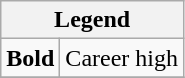<table class="wikitable">
<tr>
<th colspan="3">Legend</th>
</tr>
<tr>
<td><strong>Bold</strong></td>
<td>Career high</td>
</tr>
<tr>
</tr>
</table>
